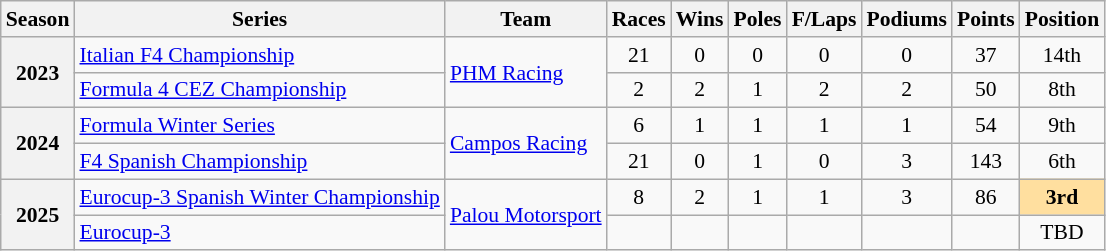<table class="wikitable" style="font-size: 90%; text-align:center">
<tr>
<th>Season</th>
<th>Series</th>
<th>Team</th>
<th>Races</th>
<th>Wins</th>
<th>Poles</th>
<th>F/Laps</th>
<th>Podiums</th>
<th>Points</th>
<th>Position</th>
</tr>
<tr>
<th rowspan="2">2023</th>
<td align="left"><a href='#'>Italian F4 Championship</a></td>
<td rowspan="2" align="left"><a href='#'>PHM Racing</a></td>
<td>21</td>
<td>0</td>
<td>0</td>
<td>0</td>
<td>0</td>
<td>37</td>
<td>14th</td>
</tr>
<tr>
<td align="left"><a href='#'>Formula 4 CEZ Championship</a></td>
<td>2</td>
<td>2</td>
<td>1</td>
<td>2</td>
<td>2</td>
<td>50</td>
<td>8th</td>
</tr>
<tr>
<th rowspan="2">2024</th>
<td align="left"><a href='#'>Formula Winter Series</a></td>
<td rowspan="2" align="left"><a href='#'>Campos Racing</a></td>
<td>6</td>
<td>1</td>
<td>1</td>
<td>1</td>
<td>1</td>
<td>54</td>
<td>9th</td>
</tr>
<tr>
<td align=left><a href='#'>F4 Spanish Championship</a></td>
<td>21</td>
<td>0</td>
<td>1</td>
<td>0</td>
<td>3</td>
<td>143</td>
<td>6th</td>
</tr>
<tr>
<th rowspan="2">2025</th>
<td align="left" nowrap><a href='#'>Eurocup-3 Spanish Winter Championship</a></td>
<td rowspan="2"  align="left" nowrap><a href='#'>Palou Motorsport</a></td>
<td>8</td>
<td>2</td>
<td>1</td>
<td>1</td>
<td>3</td>
<td>86</td>
<td style="background:#FFDF9F;"><strong>3rd</strong></td>
</tr>
<tr>
<td align="left"><a href='#'>Eurocup-3</a></td>
<td></td>
<td></td>
<td></td>
<td></td>
<td></td>
<td></td>
<td>TBD</td>
</tr>
</table>
